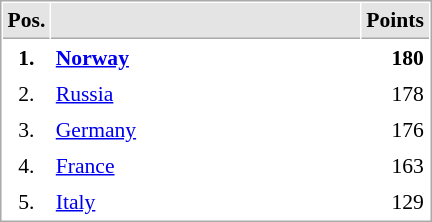<table cellspacing="1" cellpadding="3" style="border:1px solid #AAAAAA;font-size:90%">
<tr bgcolor="#E4E4E4">
<th style="border-bottom:1px solid #AAAAAA" width=10>Pos.</th>
<th style="border-bottom:1px solid #AAAAAA" width=200></th>
<th style="border-bottom:1px solid #AAAAAA" width=20>Points</th>
</tr>
<tr>
<td align="center"><strong>1.</strong></td>
<td> <strong><a href='#'>Norway</a></strong></td>
<td align="right"><strong>180</strong></td>
</tr>
<tr>
<td align="center">2.</td>
<td> <a href='#'>Russia</a></td>
<td align="right">178</td>
</tr>
<tr>
<td align="center">3.</td>
<td> <a href='#'>Germany</a></td>
<td align="right">176</td>
</tr>
<tr>
<td align="center">4.</td>
<td> <a href='#'>France</a></td>
<td align="right">163</td>
</tr>
<tr>
<td align="center">5.</td>
<td> <a href='#'>Italy</a></td>
<td align="right">129</td>
</tr>
</table>
